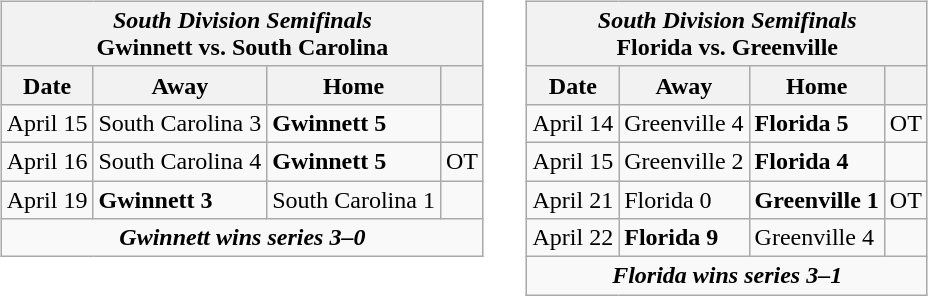<table cellspacing="10">
<tr>
<td valign="top"><br><table class="wikitable">
<tr>
<th bgcolor="#DDDDDD" colspan="4"><em>South Division Semifinals</em> <br> Gwinnett vs. South Carolina <br></th>
</tr>
<tr>
<th>Date</th>
<th>Away</th>
<th>Home</th>
<th></th>
</tr>
<tr>
<td>April 15</td>
<td>South Carolina 3</td>
<td><strong>Gwinnett 5</strong></td>
<td></td>
</tr>
<tr>
<td>April 16</td>
<td>South Carolina 4</td>
<td><strong>Gwinnett 5</strong></td>
<td>OT</td>
</tr>
<tr>
<td>April 19</td>
<td><strong>Gwinnett 3</strong></td>
<td>South Carolina 1</td>
<td></td>
</tr>
<tr align="center">
<td colspan="4"><strong><em>Gwinnett wins series 3–0</em></strong></td>
</tr>
</table>
</td>
<td valign="top"><br><table class="wikitable">
<tr>
<th bgcolor="#DDDDDD" colspan="4"><em>South Division Semifinals</em> <br> Florida vs. Greenville <br></th>
</tr>
<tr>
<th>Date</th>
<th>Away</th>
<th>Home</th>
<th></th>
</tr>
<tr>
<td>April 14</td>
<td>Greenville 4</td>
<td><strong>Florida 5</strong></td>
<td>OT</td>
</tr>
<tr>
<td>April 15</td>
<td>Greenville 2</td>
<td><strong>Florida 4</strong></td>
<td></td>
</tr>
<tr>
<td>April 21</td>
<td>Florida 0</td>
<td><strong>Greenville 1</strong></td>
<td>OT</td>
</tr>
<tr>
<td>April 22</td>
<td><strong>Florida 9</strong></td>
<td>Greenville 4</td>
<td></td>
</tr>
<tr align="center">
<td colspan="4"><strong><em>Florida wins series 3–1</em></strong></td>
</tr>
</table>
</td>
</tr>
</table>
